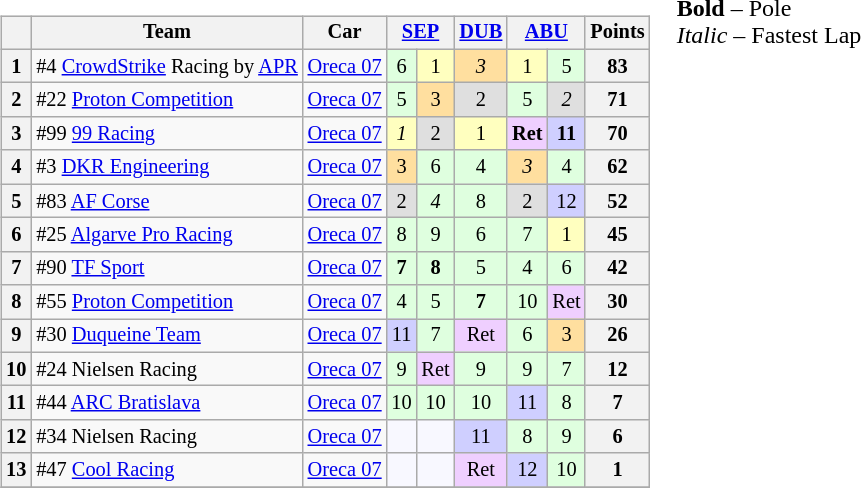<table>
<tr>
<td></td>
<td valign="top"><br><table class="wikitable" style="font-size: 85%; text-align:center;">
<tr>
<th></th>
<th>Team</th>
<th>Car</th>
<th colspan=2><a href='#'>SEP</a><br></th>
<th colspan=1><a href='#'>DUB</a><br></th>
<th colspan=2><a href='#'>ABU</a><br></th>
<th>Points</th>
</tr>
<tr>
<th>1</th>
<td align="left"> #4 <a href='#'>CrowdStrike</a> Racing by <a href='#'>APR</a></td>
<td align="left"><a href='#'>Oreca 07</a></td>
<td style="background:#DFFFDF;">6</td>
<td style="background:#FFFFBF;">1</td>
<td style="background:#FFDF9F;"><em>3</em></td>
<td style="background:#FFFFBF;">1</td>
<td style="background:#DFFFDF;">5</td>
<th>83</th>
</tr>
<tr>
<th>2</th>
<td align="left"> #22 <a href='#'>Proton Competition</a></td>
<td align="left"><a href='#'>Oreca 07</a></td>
<td style="background:#DFFFDF;">5</td>
<td style="background:#FFDF9F;">3</td>
<td style="background:#DFDFDF;">2</td>
<td style="background:#DFFFDF;">5</td>
<td style="background:#DFDFDF;"><em>2</em></td>
<th>71</th>
</tr>
<tr>
<th>3</th>
<td align="left"> #99 <a href='#'>99 Racing</a></td>
<td align="left"><a href='#'>Oreca 07</a></td>
<td style="background:#FFFFBF;"><em>1</em></td>
<td style="background:#DFDFDF;">2</td>
<td style="background:#FFFFBF;">1</td>
<td style="background:#EFCFFF;"><strong>Ret</strong></td>
<td style="background:#CFCFFF;"><strong>11</strong></td>
<th>70</th>
</tr>
<tr>
<th>4</th>
<td align="left"> #3 <a href='#'>DKR Engineering</a></td>
<td align="left"><a href='#'>Oreca 07</a></td>
<td style="background:#FFDF9F;">3</td>
<td style="background:#DFFFDF;">6</td>
<td style="background:#DFFFDF;">4</td>
<td style="background:#FFDF9F;"><em>3</em></td>
<td style="background:#DFFFDF;">4</td>
<th>62</th>
</tr>
<tr>
<th>5</th>
<td align="left"> #83 <a href='#'>AF Corse</a></td>
<td align="left"><a href='#'>Oreca 07</a></td>
<td style="background:#DFDFDF;">2</td>
<td style="background:#DFFFDF;"><em>4</em></td>
<td style="background:#DFFFDF;">8</td>
<td style="background:#DFDFDF;">2</td>
<td style="background:#CFCFFF;">12</td>
<th>52</th>
</tr>
<tr>
<th>6</th>
<td align="left"> #25 <a href='#'>Algarve Pro Racing</a></td>
<td align="left"><a href='#'>Oreca 07</a></td>
<td style="background:#DFFFDF;">8</td>
<td style="background:#DFFFDF;">9</td>
<td style="background:#DFFFDF;">6</td>
<td style="background:#DFFFDF;">7</td>
<td style="background:#FFFFBF;">1</td>
<th>45</th>
</tr>
<tr>
<th>7</th>
<td align="left"> #90 <a href='#'>TF Sport</a></td>
<td align="left"><a href='#'>Oreca 07</a></td>
<td style="background:#DFFFDF;"><strong>7</strong></td>
<td style="background:#DFFFDF;"><strong>8</strong></td>
<td style="background:#DFFFDF;">5</td>
<td style="background:#DFFFDF;">4</td>
<td style="background:#DFFFDF;">6</td>
<th>42</th>
</tr>
<tr>
<th>8</th>
<td align="left"> #55 <a href='#'>Proton Competition</a></td>
<td align="left"><a href='#'>Oreca 07</a></td>
<td style="background:#DFFFDF;">4</td>
<td style="background:#DFFFDF;">5</td>
<td style="background:#DFFFDF;"><strong>7</strong></td>
<td style="background:#DFFFDF;">10</td>
<td style="background:#EFCFFF;">Ret</td>
<th>30</th>
</tr>
<tr>
<th>9</th>
<td align="left"> #30 <a href='#'>Duqueine Team</a></td>
<td align="left"><a href='#'>Oreca 07</a></td>
<td style="background:#CFCFFF;">11</td>
<td style="background:#DFFFDF;">7</td>
<td style="background:#EFCFFF;">Ret</td>
<td style="background:#DFFFDF;">6</td>
<td style="background:#FFDF9F;">3</td>
<th>26</th>
</tr>
<tr>
<th>10</th>
<td align="left"> #24 Nielsen Racing</td>
<td align="left"><a href='#'>Oreca 07</a></td>
<td style="background:#DFFFDF;">9</td>
<td style="background:#EFCFFF;">Ret</td>
<td style="background:#DFFFDF;">9</td>
<td style="background:#DFFFDF;">9</td>
<td style="background:#DFFFDF;">7</td>
<th>12</th>
</tr>
<tr>
<th>11</th>
<td align="left"> #44 <a href='#'>ARC Bratislava</a></td>
<td align="left"><a href='#'>Oreca 07</a></td>
<td style="background:#DFFFDF;">10</td>
<td style="background:#DFFFDF;">10</td>
<td style="background:#DFFFDF;">10</td>
<td style="background:#CFCFFF;">11</td>
<td style="background:#DFFFDF;">8</td>
<th>7</th>
</tr>
<tr>
<th>12</th>
<td align="left"> #34 Nielsen Racing</td>
<td align="left"><a href='#'>Oreca 07</a></td>
<td style="background:#F8F8FF;"></td>
<td style="background:#F8F8FF;"></td>
<td style="background:#CFCFFF;">11</td>
<td style="background:#DFFFDF;">8</td>
<td style="background:#DFFFDF;">9</td>
<th>6</th>
</tr>
<tr>
<th>13</th>
<td align="left"> #47 <a href='#'>Cool Racing</a></td>
<td align="left"><a href='#'>Oreca 07</a></td>
<td style="background:#F8F8FF;"></td>
<td style="background:#F8F8FF;"></td>
<td style="background:#EFCFFF;">Ret</td>
<td style="background:#CFCFFF;">12</td>
<td style="background:#DFFFDF;">10</td>
<th>1</th>
</tr>
<tr>
</tr>
</table>
</td>
<td valign="top"><br>
<span><strong>Bold</strong> – Pole<br></span>
<span><em>Italic</em> – Fastest Lap<br></span></td>
</tr>
</table>
